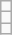<table class="wikitable">
<tr>
<td></td>
</tr>
<tr>
<td></td>
</tr>
<tr>
<td></td>
</tr>
</table>
